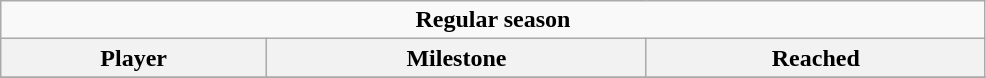<table class="wikitable" width="52%">
<tr>
<td colspan="10" align="center"><strong>Regular season</strong></td>
</tr>
<tr>
<th>Player</th>
<th>Milestone</th>
<th>Reached</th>
</tr>
<tr>
</tr>
</table>
